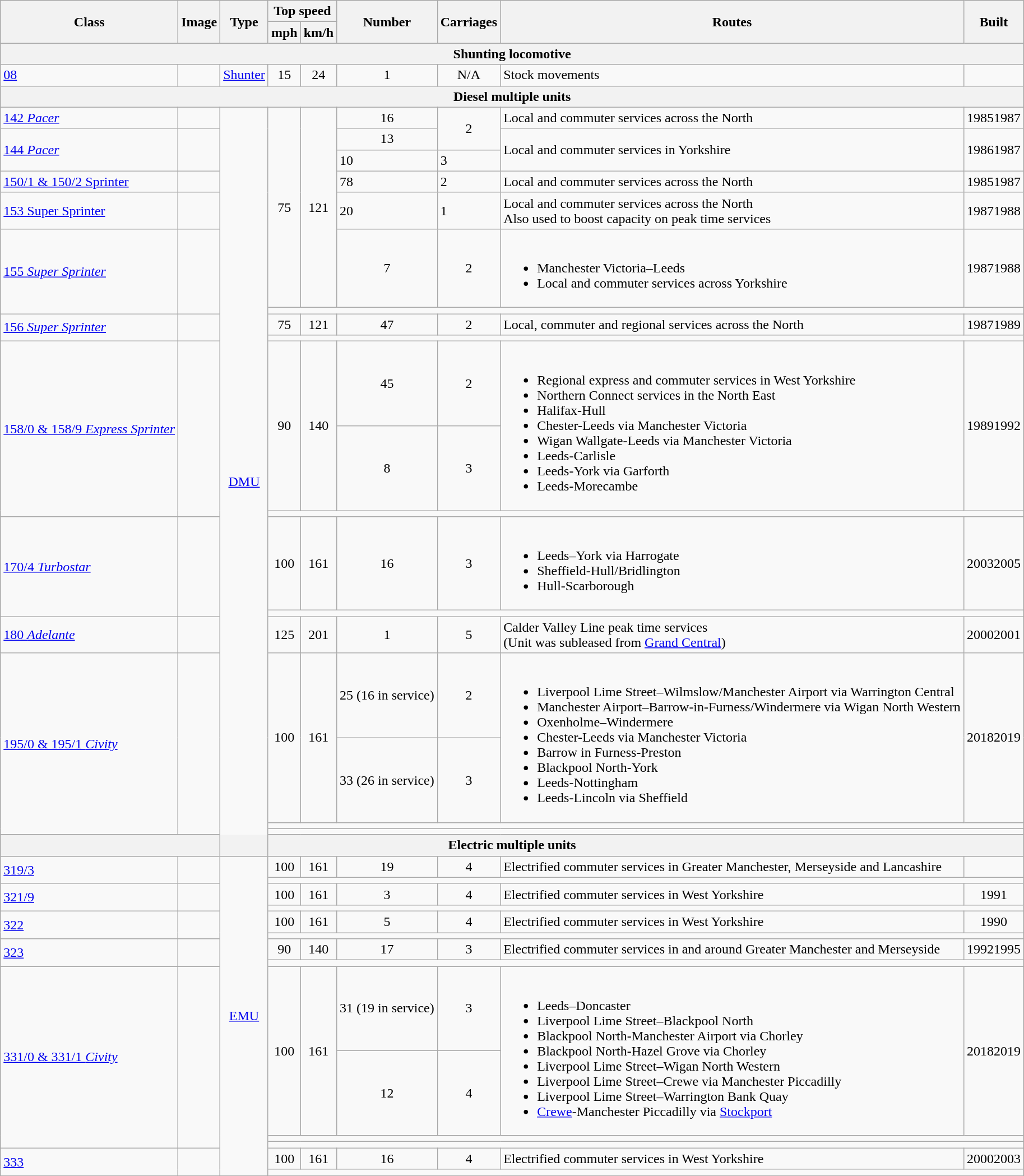<table class="wikitable">
<tr style="background:#f9f9f9;">
<th rowspan="2">Class</th>
<th rowspan="2">Image</th>
<th rowspan="2">Type</th>
<th colspan="2">Top speed</th>
<th rowspan="2">Number</th>
<th rowspan="2">Carriages</th>
<th rowspan="2">Routes</th>
<th rowspan="2">Built</th>
</tr>
<tr style="background:#f9f9f9;">
<th>mph</th>
<th>km/h</th>
</tr>
<tr>
<th colspan="9">Shunting locomotive</th>
</tr>
<tr>
<td><a href='#'>08</a></td>
<td></td>
<td style="text-align:center;"><a href='#'>Shunter</a></td>
<td style="text-align:center;">15</td>
<td style="text-align:center;">24</td>
<td style="text-align:center;">1</td>
<td style="text-align:center;">N/A</td>
<td>Stock movements</td>
<td style="text-align:center;"></td>
</tr>
<tr>
<th colspan="9">Diesel multiple units</th>
</tr>
<tr>
<td><a href='#'>142 <em>Pacer</em></a></td>
<td></td>
<td rowspan="20" style="text-align:center;"><a href='#'>DMU</a></td>
<td rowspan="6" style="text-align:center;">75</td>
<td rowspan="6" style="text-align:center;">121</td>
<td style="text-align:center;">16</td>
<td style="text-align:center;" rowspan="2">2</td>
<td>Local and commuter services across the North</td>
<td style="text-align:center;">19851987</td>
</tr>
<tr>
<td rowspan="2"><a href='#'>144 <em>Pacer</em></a></td>
<td rowspan="2"></td>
<td style="text-align:center;">13</td>
<td rowspan="2">Local and commuter services in Yorkshire</td>
<td rowspan="2" style="text-align:center;">19861987</td>
</tr>
<tr>
<td>10</td>
<td>3</td>
</tr>
<tr>
<td><a href='#'>150/1 & 150/2 Sprinter</a></td>
<td></td>
<td>78</td>
<td>2</td>
<td>Local and commuter services across the North</td>
<td>19851987</td>
</tr>
<tr>
<td><a href='#'>153 Super Sprinter</a></td>
<td></td>
<td>20</td>
<td>1</td>
<td>Local and commuter services across the North<br>Also used to boost capacity on peak time services</td>
<td>19871988</td>
</tr>
<tr>
<td rowspan="2"><a href='#'>155 <em>Super Sprinter</em></a></td>
<td rowspan="2"></td>
<td rowspan="1" style="text-align:center;">7</td>
<td rowspan="1" style="text-align:center;">2</td>
<td><br><ul><li>Manchester Victoria–Leeds</li><li>Local and commuter services across Yorkshire</li></ul></td>
<td rowspan="1" style="text-align:center;">19871988</td>
</tr>
<tr>
<td colspan="6"></td>
</tr>
<tr>
<td rowspan="2"><a href='#'>156 <em>Super Sprinter</em></a></td>
<td rowspan="2"></td>
<td style="text-align:center;">75</td>
<td style="text-align:center;">121</td>
<td style="text-align:center;">47</td>
<td style="text-align:center;" rowspan="1">2</td>
<td>Local, commuter and regional services across the North</td>
<td style="text-align:center;">19871989</td>
</tr>
<tr>
<td colspan="6"></td>
</tr>
<tr>
<td rowspan="3"><a href='#'>158/0 & 158/9 <em>Express Sprinter</em></a></td>
<td rowspan="3"></td>
<td rowspan="2" style="text-align:center;">90</td>
<td rowspan="2" style="text-align:center;">140</td>
<td style="text-align:center;">45</td>
<td rowspan="1" style="text-align:center;">2</td>
<td rowspan="2"><br><ul><li>Regional express and commuter services in West Yorkshire</li><li>Northern Connect services in the North East</li><li>Halifax-Hull</li><li>Chester-Leeds via Manchester Victoria</li><li>Wigan Wallgate-Leeds via Manchester Victoria</li><li>Leeds-Carlisle</li><li>Leeds-York via Garforth</li><li>Leeds-Morecambe</li></ul></td>
<td rowspan="2" style="text-align:center;">19891992</td>
</tr>
<tr>
<td style="text-align:center;">8</td>
<td rowspan="1" style="text-align:center;">3</td>
</tr>
<tr>
<td colspan="6"></td>
</tr>
<tr>
<td rowspan="2"><a href='#'>170/4 <em>Turbostar</em></a></td>
<td rowspan="2"></td>
<td style="text-align:center;">100</td>
<td style="text-align:center;">161</td>
<td style="text-align:center;">16</td>
<td rowspan="1" style="text-align:center;">3</td>
<td><br><ul><li>Leeds–York via Harrogate</li><li>Sheffield-Hull/Bridlington</li><li>Hull-Scarborough</li></ul></td>
<td style="text-align:center;">20032005</td>
</tr>
<tr>
<td colspan="6"></td>
</tr>
<tr>
<td><a href='#'>180 <em>Adelante</em></a></td>
<td></td>
<td style="text-align:center;">125</td>
<td style="text-align:center;">201</td>
<td style="text-align:center;">1</td>
<td style="text-align:center;">5</td>
<td>Calder Valley Line peak time services<br>(Unit was subleased from <a href='#'>Grand Central</a>)</td>
<td style="text-align:center;">20002001</td>
</tr>
<tr>
<td rowspan=4><a href='#'>195/0 & 195/1 <em>Civity</em></a></td>
<td rowspan=4></td>
<td rowspan=2 style="text-align:center;">100</td>
<td rowspan=2 style="text-align:center;">161</td>
<td style="text-align:center;">25 (16 in service)</td>
<td style="text-align:center;">2</td>
<td rowspan=2><br><ul><li>Liverpool Lime Street–Wilmslow/Manchester Airport via Warrington Central</li><li>Manchester Airport–Barrow-in-Furness/Windermere via Wigan North Western</li><li>Oxenholme–Windermere</li><li>Chester-Leeds via Manchester Victoria</li><li>Barrow in Furness-Preston</li><li>Blackpool North-York</li><li>Leeds-Nottingham</li><li>Leeds-Lincoln via Sheffield</li></ul></td>
<td rowspan=2 style="text-align:center;">20182019</td>
</tr>
<tr>
<td style="text-align:center;">33 (26 in service)</td>
<td style="text-align:center;">3</td>
</tr>
<tr>
<td colspan="6"></td>
</tr>
<tr>
<td colspan="6"></td>
</tr>
<tr>
<th colspan="9">Electric multiple units</th>
</tr>
<tr>
<td rowspan=2><a href='#'>319/3</a></td>
<td rowspan=2></td>
<td style="text-align:center;" rowspan="14"><a href='#'>EMU</a></td>
<td style="text-align:center;">100</td>
<td style="text-align:center;">161</td>
<td style="text-align:center;">19</td>
<td style="text-align:center;">4</td>
<td>Electrified commuter services in Greater Manchester, Merseyside and Lancashire</td>
</tr>
<tr>
<td colspan="6"></td>
</tr>
<tr>
<td rowspan="2"><a href='#'>321/9</a></td>
<td rowspan="2"></td>
<td style="text-align:center;" rowspan="1">100</td>
<td style="text-align:center;" rowspan="1">161</td>
<td style="text-align:center;">3</td>
<td style="text-align:center;" rowspan="1">4</td>
<td rowspan="1">Electrified commuter services in West Yorkshire</td>
<td style="text-align:center;">1991</td>
</tr>
<tr>
<td colspan="6"></td>
</tr>
<tr>
<td rowspan="2"><a href='#'>322</a></td>
<td rowspan="2"></td>
<td style="text-align:center;" rowspan="1">100</td>
<td style="text-align:center;" rowspan="1">161</td>
<td style="text-align:center;">5</td>
<td style="text-align:center;" rowspan="1">4</td>
<td rowspan="1">Electrified commuter services in West Yorkshire</td>
<td style="text-align:center;">1990</td>
</tr>
<tr>
<td colspan="6"></td>
</tr>
<tr>
<td rowspan="2"><a href='#'>323</a></td>
<td rowspan="2"></td>
<td style="text-align:center;">90</td>
<td style="text-align:center;">140</td>
<td style="text-align:center;">17</td>
<td style="text-align:center;">3</td>
<td>Electrified commuter services in and around Greater Manchester and Merseyside</td>
<td style="text-align:center;">19921995</td>
</tr>
<tr>
<td colspan="6"></td>
</tr>
<tr>
<td rowspan="4"><a href='#'>331/0 & 331/1 <em>Civity</em></a></td>
<td rowspan="4"></td>
<td rowspan="2" style="text-align:center;">100</td>
<td rowspan="2" style="text-align:center;">161</td>
<td style="text-align:center;">31 (19 in service)</td>
<td style="text-align:center;">3</td>
<td rowspan="2"><br><ul><li>Leeds–Doncaster</li><li>Liverpool Lime Street–Blackpool North</li><li>Blackpool North-Manchester Airport via Chorley</li><li>Blackpool North-Hazel Grove via Chorley</li><li>Liverpool Lime Street–Wigan North Western</li><li>Liverpool Lime Street–Crewe via Manchester Piccadilly</li><li>Liverpool Lime Street–Warrington Bank Quay</li><li><a href='#'>Crewe</a>-Manchester Piccadilly via <a href='#'>Stockport</a></li></ul></td>
<td rowspan="2" style="text-align:center;">20182019</td>
</tr>
<tr>
<td style="text-align:center;">12</td>
<td style="text-align:center;">4</td>
</tr>
<tr>
<td colspan="6"></td>
</tr>
<tr>
<td colspan="6"></td>
</tr>
<tr>
<td rowspan="2"><a href='#'>333</a></td>
<td rowspan="2"></td>
<td style="text-align:center;">100</td>
<td style="text-align:center;">161</td>
<td style="text-align:center;">16</td>
<td style="text-align:center;">4</td>
<td>Electrified commuter services in West Yorkshire</td>
<td style="text-align:center;">20002003</td>
</tr>
<tr>
<td colspan="6"></td>
</tr>
<tr>
</tr>
</table>
